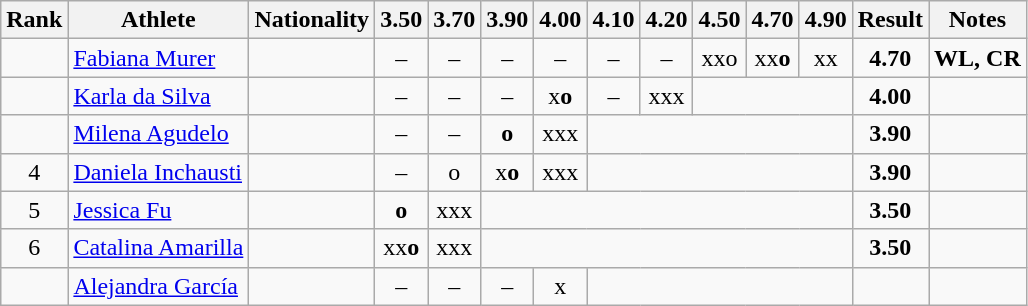<table class="wikitable sortable" style="text-align:center">
<tr>
<th>Rank</th>
<th>Athlete</th>
<th>Nationality</th>
<th>3.50</th>
<th>3.70</th>
<th>3.90</th>
<th>4.00</th>
<th>4.10</th>
<th>4.20</th>
<th>4.50</th>
<th>4.70</th>
<th>4.90</th>
<th>Result</th>
<th>Notes</th>
</tr>
<tr>
<td></td>
<td align="left"><a href='#'>Fabiana Murer</a></td>
<td align=left></td>
<td>–</td>
<td>–</td>
<td>–</td>
<td>–</td>
<td>–</td>
<td>–</td>
<td>xxo</td>
<td>xx<strong>o</strong></td>
<td>xx</td>
<td><strong>4.70</strong></td>
<td><strong>WL, CR</strong></td>
</tr>
<tr>
<td></td>
<td align="left"><a href='#'>Karla da Silva</a></td>
<td align=left></td>
<td>–</td>
<td>–</td>
<td>–</td>
<td>x<strong>o</strong></td>
<td>–</td>
<td>xxx</td>
<td colspan=3></td>
<td><strong>4.00</strong></td>
<td></td>
</tr>
<tr>
<td></td>
<td align="left"><a href='#'>Milena Agudelo</a></td>
<td align=left></td>
<td>–</td>
<td>–</td>
<td><strong>o</strong></td>
<td>xxx</td>
<td colspan=5></td>
<td><strong>3.90</strong></td>
<td></td>
</tr>
<tr>
<td>4</td>
<td align="left"><a href='#'>Daniela Inchausti</a></td>
<td align=left></td>
<td>–</td>
<td>o</td>
<td>x<strong>o</strong></td>
<td>xxx</td>
<td colspan=5></td>
<td><strong>3.90</strong></td>
<td></td>
</tr>
<tr>
<td>5</td>
<td align="left"><a href='#'>Jessica Fu</a></td>
<td align=left></td>
<td><strong>o</strong></td>
<td>xxx</td>
<td colspan=7></td>
<td><strong>3.50</strong></td>
<td></td>
</tr>
<tr>
<td>6</td>
<td align="left"><a href='#'>Catalina Amarilla</a></td>
<td align=left></td>
<td>xx<strong>o</strong></td>
<td>xxx</td>
<td colspan=7></td>
<td><strong>3.50</strong></td>
<td></td>
</tr>
<tr>
<td></td>
<td align="left"><a href='#'>Alejandra García</a></td>
<td align=left></td>
<td>–</td>
<td>–</td>
<td>–</td>
<td>x</td>
<td colspan=5></td>
<td><strong></strong></td>
<td></td>
</tr>
</table>
